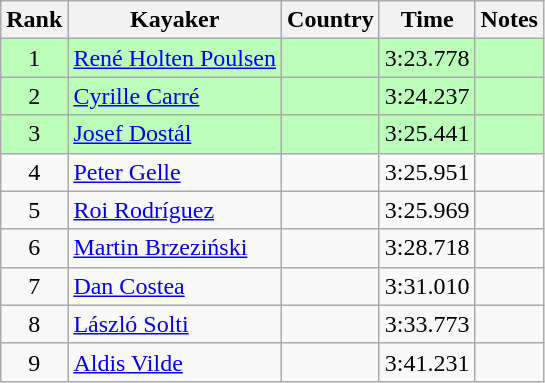<table class="wikitable" style="text-align:center">
<tr>
<th>Rank</th>
<th>Kayaker</th>
<th>Country</th>
<th>Time</th>
<th>Notes</th>
</tr>
<tr bgcolor=bbffbb>
<td>1</td>
<td align="left"><a href='#'>René Holten Poulsen</a></td>
<td align="left"></td>
<td>3:23.778</td>
<td></td>
</tr>
<tr bgcolor=bbffbb>
<td>2</td>
<td align="left"><a href='#'>Cyrille Carré</a></td>
<td align="left"></td>
<td>3:24.237</td>
<td></td>
</tr>
<tr bgcolor=bbffbb>
<td>3</td>
<td align="left"><a href='#'>Josef Dostál</a></td>
<td align="left"></td>
<td>3:25.441</td>
<td></td>
</tr>
<tr>
<td>4</td>
<td align="left"><a href='#'>Peter Gelle</a></td>
<td align="left"></td>
<td>3:25.951</td>
<td></td>
</tr>
<tr>
<td>5</td>
<td align="left"><a href='#'>Roi Rodríguez</a></td>
<td align="left"></td>
<td>3:25.969</td>
<td></td>
</tr>
<tr>
<td>6</td>
<td align="left"><a href='#'>Martin Brzeziński</a></td>
<td align="left"></td>
<td>3:28.718</td>
<td></td>
</tr>
<tr>
<td>7</td>
<td align="left"><a href='#'>Dan Costea</a></td>
<td align="left"></td>
<td>3:31.010</td>
<td></td>
</tr>
<tr>
<td>8</td>
<td align="left"><a href='#'>László Solti</a></td>
<td align="left"></td>
<td>3:33.773</td>
<td></td>
</tr>
<tr>
<td>9</td>
<td align="left"><a href='#'>Aldis Vilde</a></td>
<td align="left"></td>
<td>3:41.231</td>
<td></td>
</tr>
</table>
